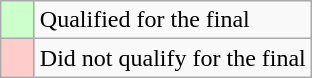<table class="wikitable">
<tr>
<td width=15px bgcolor="#ccffcc"></td>
<td>Qualified for the final</td>
</tr>
<tr>
<td width=15px bgcolor="#ffcccc"></td>
<td>Did not qualify for the final</td>
</tr>
</table>
